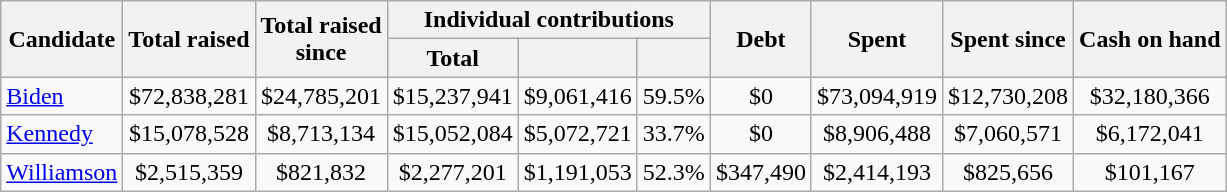<table class="wikitable sortable" style="text-align:center;">
<tr>
<th scope="col" rowspan=2>Candidate</th>
<th scope="col" data-sort-type=currency rowspan=2>Total raised</th>
<th scope="col" data-sort-type=currency rowspan=2>Total raised<br>since </th>
<th scope="col" colspan=3>Individual contributions</th>
<th scope="col" data-sort-type=currency rowspan=2>Debt</th>
<th scope="col" data-sort-type=currency rowspan=2>Spent</th>
<th scope="col" data-sort-type=currency rowspan=2>Spent since<br></th>
<th scope="col" data-sort-type=currency rowspan=2>Cash on hand</th>
</tr>
<tr>
<th scope="col" data-sort-type=currency>Total</th>
<th scope="col" data-sort-type=currency></th>
<th scope="col" data-sort-type=number></th>
</tr>
<tr>
<td style="text-align: left;"><a href='#'>Biden</a></td>
<td>$72,838,281</td>
<td>$24,785,201</td>
<td>$15,237,941</td>
<td>$9,061,416</td>
<td>59.5%</td>
<td>$0</td>
<td>$73,094,919</td>
<td>$12,730,208</td>
<td>$32,180,366</td>
</tr>
<tr>
<td style="text-align: left;"><a href='#'>Kennedy</a></td>
<td>$15,078,528</td>
<td>$8,713,134</td>
<td>$15,052,084</td>
<td>$5,072,721</td>
<td>33.7%</td>
<td>$0</td>
<td>$8,906,488</td>
<td>$7,060,571</td>
<td>$6,172,041</td>
</tr>
<tr>
<td style="text-align: left;"><a href='#'>Williamson</a></td>
<td>$2,515,359</td>
<td>$821,832</td>
<td>$2,277,201</td>
<td>$1,191,053</td>
<td>52.3%</td>
<td>$347,490</td>
<td>$2,414,193</td>
<td>$825,656</td>
<td>$101,167</td>
</tr>
</table>
